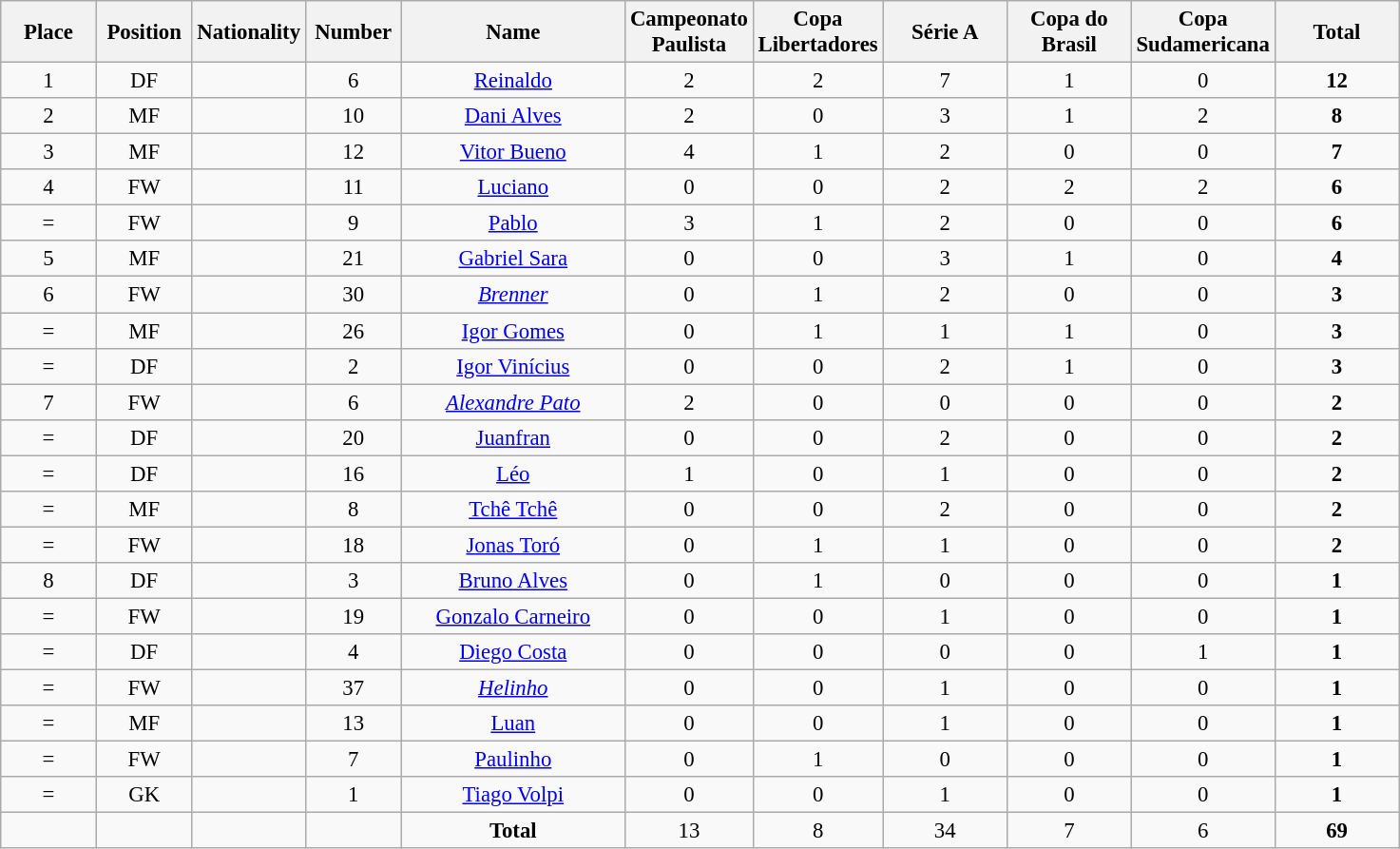<table class="wikitable" style="font-size: 95%; text-align: center;">
<tr>
<th width=60>Place</th>
<th width=60>Position</th>
<th width=60>Nationality</th>
<th width=60>Number</th>
<th width=150>Name</th>
<th width=80>Campeonato Paulista</th>
<th width=80>Copa Libertadores</th>
<th width=80>Série A</th>
<th width=80>Copa do Brasil</th>
<th width=80>Copa Sudamericana</th>
<th width=80>Total</th>
</tr>
<tr>
<td>1</td>
<td>DF</td>
<td></td>
<td>6</td>
<td><a href='#'>Reinaldo</a></td>
<td>2</td>
<td>2</td>
<td>7</td>
<td>1</td>
<td>0</td>
<td><strong>12</strong></td>
</tr>
<tr>
<td>2</td>
<td>MF</td>
<td></td>
<td>10</td>
<td><a href='#'>Dani Alves</a></td>
<td>2</td>
<td>0</td>
<td>3</td>
<td>1</td>
<td>2</td>
<td><strong>8</strong></td>
</tr>
<tr>
<td>3</td>
<td>MF</td>
<td></td>
<td>12</td>
<td><a href='#'>Vitor Bueno</a></td>
<td>4</td>
<td>1</td>
<td>2</td>
<td>0</td>
<td>0</td>
<td><strong>7</strong></td>
</tr>
<tr>
<td>4</td>
<td>FW</td>
<td></td>
<td>11</td>
<td><a href='#'>Luciano</a></td>
<td>0</td>
<td>0</td>
<td>2</td>
<td>2</td>
<td>2</td>
<td><strong>6</strong></td>
</tr>
<tr>
<td>=</td>
<td>FW</td>
<td></td>
<td>9</td>
<td><a href='#'>Pablo</a></td>
<td>3</td>
<td>1</td>
<td>2</td>
<td>0</td>
<td>0</td>
<td><strong>6</strong></td>
</tr>
<tr>
<td>5</td>
<td>MF</td>
<td></td>
<td>21</td>
<td><a href='#'>Gabriel Sara</a></td>
<td>0</td>
<td>0</td>
<td>3</td>
<td>1</td>
<td>0</td>
<td><strong>4</strong></td>
</tr>
<tr>
<td>6</td>
<td>FW</td>
<td></td>
<td>30</td>
<td><em><a href='#'>Brenner</a></em></td>
<td>0</td>
<td>1</td>
<td>2</td>
<td>0</td>
<td>0</td>
<td><strong>3</strong></td>
</tr>
<tr>
<td>=</td>
<td>MF</td>
<td></td>
<td>26</td>
<td><a href='#'>Igor Gomes</a></td>
<td>0</td>
<td>1</td>
<td>1</td>
<td>1</td>
<td>0</td>
<td><strong>3</strong></td>
</tr>
<tr>
<td>=</td>
<td>DF</td>
<td></td>
<td>2</td>
<td><a href='#'>Igor Vinícius</a></td>
<td>0</td>
<td>0</td>
<td>2</td>
<td>1</td>
<td>0</td>
<td><strong>3</strong></td>
</tr>
<tr>
<td>7</td>
<td>FW</td>
<td></td>
<td>6</td>
<td><em><a href='#'>Alexandre Pato</a></em></td>
<td>2</td>
<td>0</td>
<td>0</td>
<td>0</td>
<td>0</td>
<td><strong>2</strong></td>
</tr>
<tr>
<td>=</td>
<td>DF</td>
<td></td>
<td>20</td>
<td><a href='#'>Juanfran</a></td>
<td>0</td>
<td>0</td>
<td>2</td>
<td>0</td>
<td>0</td>
<td><strong>2</strong></td>
</tr>
<tr>
<td>=</td>
<td>DF</td>
<td></td>
<td>16</td>
<td><a href='#'>Léo</a></td>
<td>1</td>
<td>0</td>
<td>1</td>
<td>0</td>
<td>0</td>
<td><strong>2</strong></td>
</tr>
<tr>
<td>=</td>
<td>MF</td>
<td></td>
<td>8</td>
<td><a href='#'>Tchê Tchê</a></td>
<td>0</td>
<td>0</td>
<td>2</td>
<td>0</td>
<td>0</td>
<td><strong>2</strong></td>
</tr>
<tr>
<td>=</td>
<td>FW</td>
<td></td>
<td>18</td>
<td><a href='#'>Jonas Toró</a></td>
<td>0</td>
<td>1</td>
<td>1</td>
<td>0</td>
<td>0</td>
<td><strong>2</strong></td>
</tr>
<tr>
<td>8</td>
<td>DF</td>
<td></td>
<td>3</td>
<td><a href='#'>Bruno Alves</a></td>
<td>0</td>
<td>1</td>
<td>0</td>
<td>0</td>
<td>0</td>
<td><strong>1</strong></td>
</tr>
<tr>
<td>=</td>
<td>FW</td>
<td></td>
<td>19</td>
<td><a href='#'>Gonzalo Carneiro</a></td>
<td>0</td>
<td>0</td>
<td>1</td>
<td>0</td>
<td>0</td>
<td><strong>1</strong></td>
</tr>
<tr>
<td>=</td>
<td>DF</td>
<td></td>
<td>4</td>
<td><a href='#'>Diego Costa</a></td>
<td>0</td>
<td>0</td>
<td>0</td>
<td>0</td>
<td>1</td>
<td><strong>1</strong></td>
</tr>
<tr>
<td>=</td>
<td>FW</td>
<td></td>
<td>37</td>
<td><em><a href='#'>Helinho</a></em></td>
<td>0</td>
<td>0</td>
<td>1</td>
<td>0</td>
<td>0</td>
<td><strong>1</strong></td>
</tr>
<tr>
<td>=</td>
<td>MF</td>
<td></td>
<td>13</td>
<td><a href='#'>Luan</a></td>
<td>0</td>
<td>0</td>
<td>1</td>
<td>0</td>
<td>0</td>
<td><strong>1</strong></td>
</tr>
<tr>
<td>=</td>
<td>FW</td>
<td></td>
<td>7</td>
<td><a href='#'>Paulinho</a></td>
<td>0</td>
<td>1</td>
<td>0</td>
<td>0</td>
<td>0</td>
<td><strong>1</strong></td>
</tr>
<tr>
<td>=</td>
<td>GK</td>
<td></td>
<td>1</td>
<td><a href='#'>Tiago Volpi</a></td>
<td>0</td>
<td>0</td>
<td>1</td>
<td>0</td>
<td>0</td>
<td><strong>1</strong></td>
</tr>
<tr>
<td></td>
<td></td>
<td></td>
<td></td>
<td><strong>Total</strong></td>
<td>13</td>
<td>8</td>
<td>34</td>
<td>7</td>
<td>6</td>
<td><strong>69</strong></td>
</tr>
</table>
